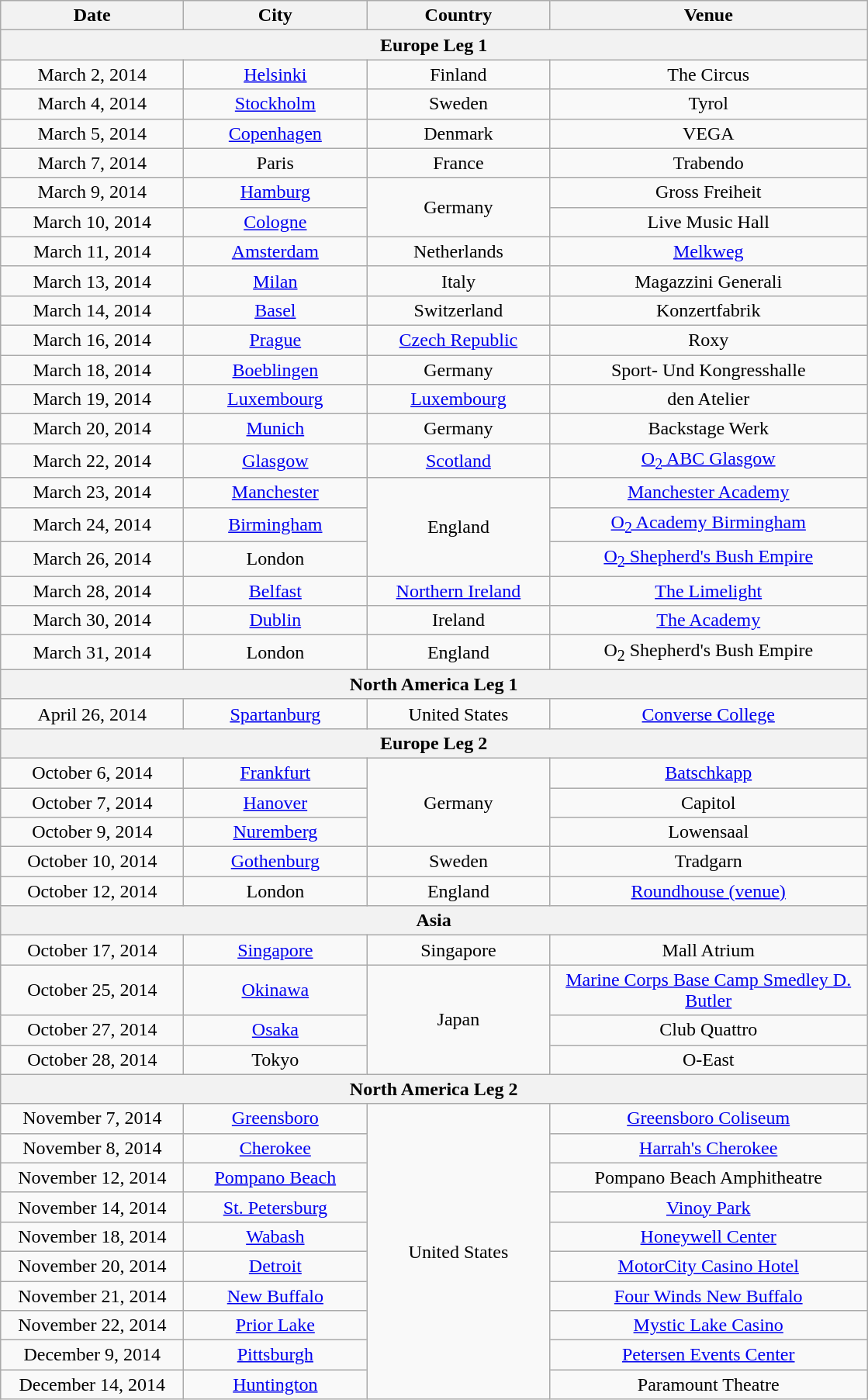<table class="wikitable" style="text-align:center;">
<tr>
<th width="150">Date</th>
<th width="150">City</th>
<th width="150">Country</th>
<th width="265">Venue</th>
</tr>
<tr>
<th colspan="4"><strong>Europe Leg 1</strong></th>
</tr>
<tr>
<td>March 2, 2014</td>
<td><a href='#'>Helsinki</a></td>
<td>Finland</td>
<td>The Circus</td>
</tr>
<tr>
<td>March 4, 2014</td>
<td><a href='#'>Stockholm</a></td>
<td>Sweden</td>
<td>Tyrol</td>
</tr>
<tr>
<td>March 5, 2014</td>
<td><a href='#'>Copenhagen</a></td>
<td>Denmark</td>
<td>VEGA</td>
</tr>
<tr>
<td>March 7, 2014</td>
<td>Paris</td>
<td>France</td>
<td>Trabendo</td>
</tr>
<tr>
<td>March 9, 2014</td>
<td><a href='#'>Hamburg</a></td>
<td rowspan="2">Germany</td>
<td>Gross Freiheit</td>
</tr>
<tr>
<td>March 10, 2014</td>
<td><a href='#'>Cologne</a></td>
<td>Live Music Hall</td>
</tr>
<tr>
<td>March 11, 2014</td>
<td><a href='#'>Amsterdam</a></td>
<td>Netherlands</td>
<td><a href='#'>Melkweg</a></td>
</tr>
<tr>
<td>March 13, 2014</td>
<td><a href='#'>Milan</a></td>
<td>Italy</td>
<td>Magazzini Generali</td>
</tr>
<tr>
<td>March 14, 2014</td>
<td><a href='#'>Basel</a></td>
<td>Switzerland</td>
<td>Konzertfabrik</td>
</tr>
<tr>
<td>March 16, 2014</td>
<td><a href='#'>Prague</a></td>
<td><a href='#'>Czech Republic</a></td>
<td>Roxy</td>
</tr>
<tr>
<td>March 18, 2014</td>
<td><a href='#'>Boeblingen</a></td>
<td>Germany</td>
<td>Sport- Und Kongresshalle</td>
</tr>
<tr>
<td>March 19, 2014</td>
<td><a href='#'>Luxembourg</a></td>
<td><a href='#'>Luxembourg</a></td>
<td>den Atelier</td>
</tr>
<tr>
<td>March 20, 2014</td>
<td><a href='#'>Munich</a></td>
<td>Germany</td>
<td>Backstage Werk</td>
</tr>
<tr>
<td>March 22, 2014</td>
<td><a href='#'>Glasgow</a></td>
<td><a href='#'>Scotland</a></td>
<td><a href='#'>O<sub>2</sub> ABC Glasgow</a></td>
</tr>
<tr>
<td>March 23, 2014</td>
<td><a href='#'>Manchester</a></td>
<td rowspan="3">England</td>
<td><a href='#'>Manchester Academy</a></td>
</tr>
<tr>
<td>March 24, 2014</td>
<td><a href='#'>Birmingham</a></td>
<td><a href='#'>O<sub>2</sub> Academy Birmingham</a></td>
</tr>
<tr>
<td>March 26, 2014</td>
<td>London</td>
<td><a href='#'>O<sub>2</sub> Shepherd's Bush Empire</a></td>
</tr>
<tr>
<td>March 28, 2014</td>
<td><a href='#'>Belfast</a></td>
<td><a href='#'>Northern Ireland</a></td>
<td><a href='#'>The Limelight</a></td>
</tr>
<tr>
<td>March 30, 2014</td>
<td><a href='#'>Dublin</a></td>
<td>Ireland</td>
<td><a href='#'>The Academy</a></td>
</tr>
<tr>
<td>March 31, 2014</td>
<td>London</td>
<td>England</td>
<td>O<sub>2</sub> Shepherd's Bush Empire</td>
</tr>
<tr>
<th colspan=4><strong>North America Leg 1</strong></th>
</tr>
<tr>
<td>April 26, 2014</td>
<td><a href='#'>Spartanburg</a></td>
<td>United States</td>
<td><a href='#'>Converse College</a></td>
</tr>
<tr>
<th colspan="4"><strong>Europe Leg 2</strong></th>
</tr>
<tr>
<td>October 6, 2014</td>
<td><a href='#'>Frankfurt</a></td>
<td rowspan="3">Germany</td>
<td><a href='#'>Batschkapp</a></td>
</tr>
<tr>
<td>October 7, 2014</td>
<td><a href='#'>Hanover</a></td>
<td>Capitol</td>
</tr>
<tr>
<td>October 9, 2014</td>
<td><a href='#'>Nuremberg</a></td>
<td>Lowensaal</td>
</tr>
<tr>
<td>October 10, 2014</td>
<td><a href='#'>Gothenburg</a></td>
<td>Sweden</td>
<td>Tradgarn</td>
</tr>
<tr>
<td>October 12, 2014</td>
<td>London</td>
<td>England</td>
<td><a href='#'>Roundhouse (venue)</a></td>
</tr>
<tr>
<th colspan="4"><strong>Asia</strong></th>
</tr>
<tr>
<td>October 17, 2014</td>
<td><a href='#'>Singapore</a></td>
<td>Singapore</td>
<td>Mall Atrium</td>
</tr>
<tr>
<td>October 25, 2014</td>
<td><a href='#'>Okinawa</a></td>
<td rowspan="3">Japan</td>
<td><a href='#'>Marine Corps Base Camp Smedley D. Butler</a></td>
</tr>
<tr>
<td>October 27, 2014</td>
<td><a href='#'>Osaka</a></td>
<td>Club Quattro</td>
</tr>
<tr>
<td>October 28, 2014</td>
<td>Tokyo</td>
<td>O-East</td>
</tr>
<tr>
<th colspan="4"><strong>North America Leg 2</strong></th>
</tr>
<tr>
<td>November 7, 2014</td>
<td><a href='#'>Greensboro</a></td>
<td rowspan="10">United States</td>
<td><a href='#'>Greensboro Coliseum</a></td>
</tr>
<tr>
<td>November 8, 2014</td>
<td><a href='#'>Cherokee</a></td>
<td><a href='#'>Harrah's Cherokee</a></td>
</tr>
<tr>
<td>November 12, 2014</td>
<td><a href='#'>Pompano Beach</a></td>
<td>Pompano Beach Amphitheatre</td>
</tr>
<tr>
<td>November 14, 2014</td>
<td><a href='#'>St. Petersburg</a></td>
<td><a href='#'>Vinoy Park</a></td>
</tr>
<tr>
<td>November 18, 2014</td>
<td><a href='#'>Wabash</a></td>
<td><a href='#'>Honeywell Center</a></td>
</tr>
<tr>
<td>November 20, 2014</td>
<td><a href='#'>Detroit</a></td>
<td><a href='#'>MotorCity Casino Hotel</a></td>
</tr>
<tr>
<td>November 21, 2014</td>
<td><a href='#'>New Buffalo</a></td>
<td><a href='#'>Four Winds New Buffalo</a></td>
</tr>
<tr>
<td>November 22, 2014</td>
<td><a href='#'>Prior Lake</a></td>
<td><a href='#'>Mystic Lake Casino</a></td>
</tr>
<tr>
<td>December 9, 2014</td>
<td><a href='#'>Pittsburgh</a></td>
<td><a href='#'>Petersen Events Center</a></td>
</tr>
<tr>
<td>December 14, 2014</td>
<td><a href='#'>Huntington</a></td>
<td>Paramount Theatre</td>
</tr>
</table>
